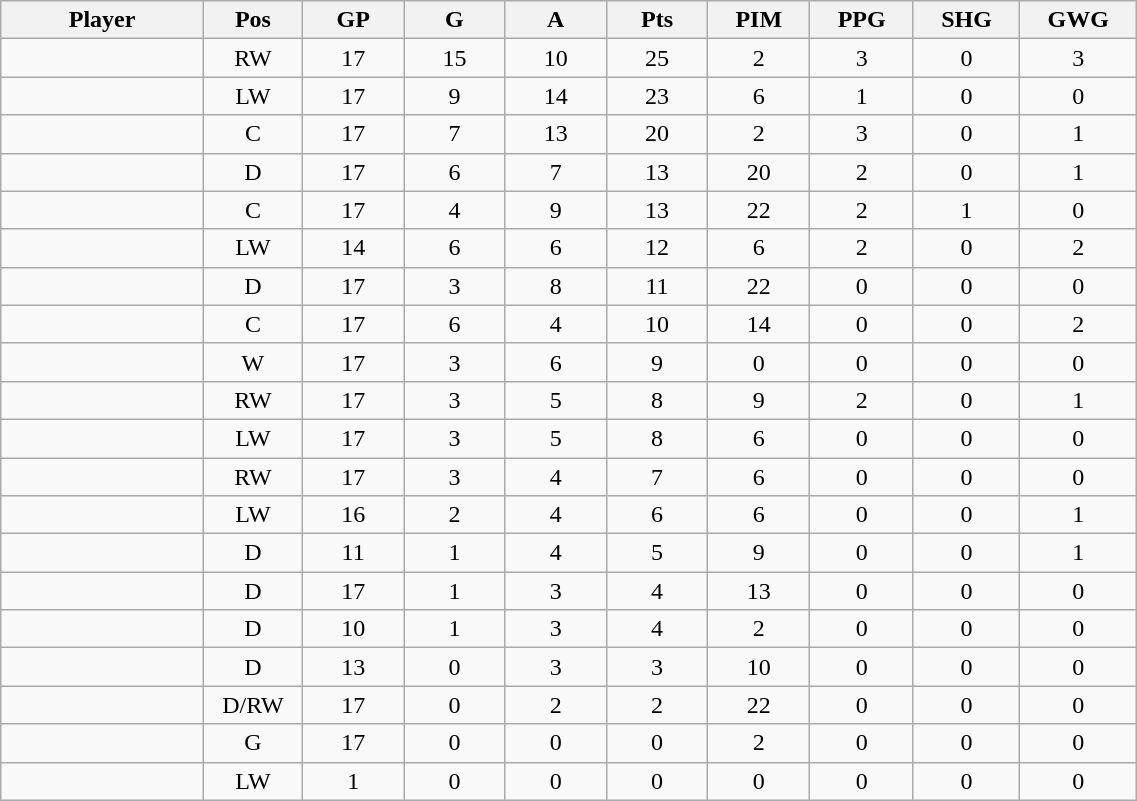<table class="wikitable sortable" width="60%">
<tr ALIGN="center">
<th bgcolor="#DDDDFF" width="10%">Player</th>
<th bgcolor="#DDDDFF" width="3%" title="Position">Pos</th>
<th bgcolor="#DDDDFF" width="5%" title="Games played">GP</th>
<th bgcolor="#DDDDFF" width="5%" title="Goals">G</th>
<th bgcolor="#DDDDFF" width="5%" title="Assists">A</th>
<th bgcolor="#DDDDFF" width="5%" title="Points">Pts</th>
<th bgcolor="#DDDDFF" width="5%" title="Penalties in Minutes">PIM</th>
<th bgcolor="#DDDDFF" width="5%" title="Power Play Goals">PPG</th>
<th bgcolor="#DDDDFF" width="5%" title="Short-handed Goals">SHG</th>
<th bgcolor="#DDDDFF" width="5%" title="Game-winning Goals">GWG</th>
</tr>
<tr align="center">
<td align="right"></td>
<td>RW</td>
<td>17</td>
<td>15</td>
<td>10</td>
<td>25</td>
<td>2</td>
<td>3</td>
<td>0</td>
<td>3</td>
</tr>
<tr align="center">
<td align="right"></td>
<td>LW</td>
<td>17</td>
<td>9</td>
<td>14</td>
<td>23</td>
<td>6</td>
<td>1</td>
<td>0</td>
<td>0</td>
</tr>
<tr align="center">
<td align="right"></td>
<td>C</td>
<td>17</td>
<td>7</td>
<td>13</td>
<td>20</td>
<td>2</td>
<td>3</td>
<td>0</td>
<td>1</td>
</tr>
<tr align="center">
<td align="right"></td>
<td>D</td>
<td>17</td>
<td>6</td>
<td>7</td>
<td>13</td>
<td>20</td>
<td>2</td>
<td>0</td>
<td>1</td>
</tr>
<tr align="center">
<td align="right"></td>
<td>C</td>
<td>17</td>
<td>4</td>
<td>9</td>
<td>13</td>
<td>22</td>
<td>2</td>
<td>1</td>
<td>0</td>
</tr>
<tr align="center">
<td align="right"></td>
<td>LW</td>
<td>14</td>
<td>6</td>
<td>6</td>
<td>12</td>
<td>6</td>
<td>2</td>
<td>0</td>
<td>2</td>
</tr>
<tr align="center">
<td align="right"></td>
<td>D</td>
<td>17</td>
<td>3</td>
<td>8</td>
<td>11</td>
<td>22</td>
<td>0</td>
<td>0</td>
<td>0</td>
</tr>
<tr align="center">
<td align="right"></td>
<td>C</td>
<td>17</td>
<td>6</td>
<td>4</td>
<td>10</td>
<td>14</td>
<td>0</td>
<td>0</td>
<td>2</td>
</tr>
<tr align="center">
<td align="right"></td>
<td>W</td>
<td>17</td>
<td>3</td>
<td>6</td>
<td>9</td>
<td>0</td>
<td>0</td>
<td>0</td>
<td>0</td>
</tr>
<tr align="center">
<td align="right"></td>
<td>RW</td>
<td>17</td>
<td>3</td>
<td>5</td>
<td>8</td>
<td>9</td>
<td>2</td>
<td>0</td>
<td>1</td>
</tr>
<tr align="center">
<td align="right"></td>
<td>LW</td>
<td>17</td>
<td>3</td>
<td>5</td>
<td>8</td>
<td>6</td>
<td>0</td>
<td>0</td>
<td>0</td>
</tr>
<tr align="center">
<td align="right"></td>
<td>RW</td>
<td>17</td>
<td>3</td>
<td>4</td>
<td>7</td>
<td>6</td>
<td>0</td>
<td>0</td>
<td>0</td>
</tr>
<tr align="center">
<td align="right"></td>
<td>LW</td>
<td>16</td>
<td>2</td>
<td>4</td>
<td>6</td>
<td>6</td>
<td>0</td>
<td>0</td>
<td>1</td>
</tr>
<tr align="center">
<td align="right"></td>
<td>D</td>
<td>11</td>
<td>1</td>
<td>4</td>
<td>5</td>
<td>9</td>
<td>0</td>
<td>0</td>
<td>1</td>
</tr>
<tr align="center">
<td align="right"></td>
<td>D</td>
<td>17</td>
<td>1</td>
<td>3</td>
<td>4</td>
<td>13</td>
<td>0</td>
<td>0</td>
<td>0</td>
</tr>
<tr align="center">
<td align="right"></td>
<td>D</td>
<td>10</td>
<td>1</td>
<td>3</td>
<td>4</td>
<td>2</td>
<td>0</td>
<td>0</td>
<td>0</td>
</tr>
<tr align="center">
<td align="right"></td>
<td>D</td>
<td>13</td>
<td>0</td>
<td>3</td>
<td>3</td>
<td>10</td>
<td>0</td>
<td>0</td>
<td>0</td>
</tr>
<tr align="center">
<td align="right"></td>
<td>D/RW</td>
<td>17</td>
<td>0</td>
<td>2</td>
<td>2</td>
<td>22</td>
<td>0</td>
<td>0</td>
<td>0</td>
</tr>
<tr align="center">
<td align="right"></td>
<td>G</td>
<td>17</td>
<td>0</td>
<td>0</td>
<td>0</td>
<td>2</td>
<td>0</td>
<td>0</td>
<td>0</td>
</tr>
<tr align="center">
<td align="right"></td>
<td>LW</td>
<td>1</td>
<td>0</td>
<td>0</td>
<td>0</td>
<td>0</td>
<td>0</td>
<td>0</td>
<td>0</td>
</tr>
</table>
